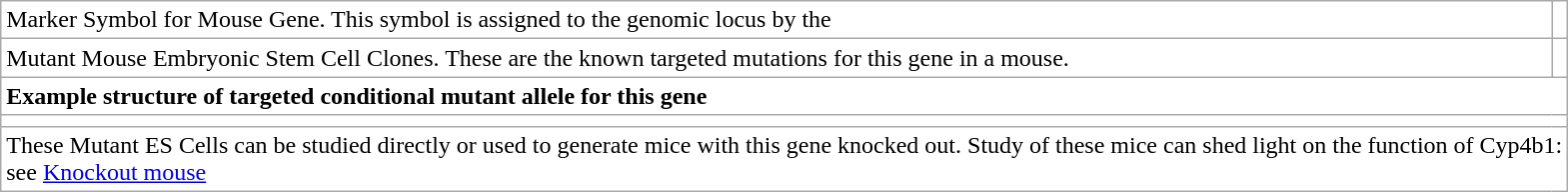<table class="wikitable" style="background:white">
<tr>
<td>Marker Symbol for Mouse Gene. This symbol is assigned to the genomic locus by the </td>
<td></td>
</tr>
<tr>
<td>Mutant Mouse Embryonic Stem Cell Clones. These are the known targeted mutations for this gene in a mouse.</td>
<td></td>
</tr>
<tr>
<td colspan=2><strong>Example structure of targeted conditional mutant allele for this gene</strong></td>
</tr>
<tr>
<td colspan=2></td>
</tr>
<tr>
<td colspan=2>These Mutant ES Cells can be studied directly or used to generate mice with this gene knocked out. Study of these mice can shed light on the function of Cyp4b1:<br>see <a href='#'>Knockout mouse</a></td>
</tr>
</table>
